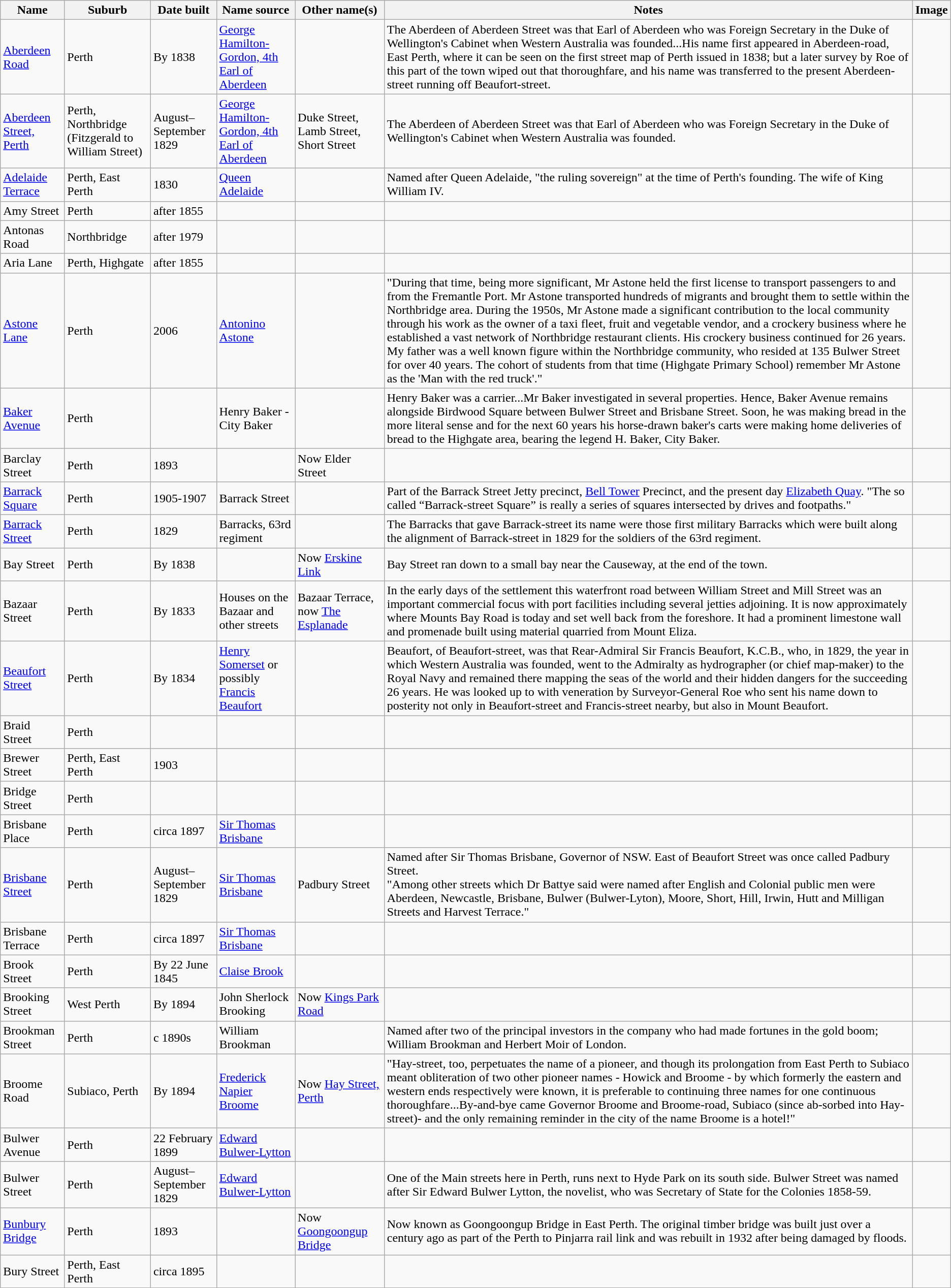<table class="wikitable sortable">
<tr>
<th>Name</th>
<th class="unsortable">Suburb</th>
<th class="unsortable">Date built</th>
<th class="unsortable">Name source</th>
<th class="unsortable">Other name(s)</th>
<th class="unsortable">Notes</th>
<th class="unsortable">Image</th>
</tr>
<tr>
<td><a href='#'>Aberdeen Road</a></td>
<td>Perth</td>
<td>By 1838</td>
<td><a href='#'>George Hamilton-Gordon, 4th Earl of Aberdeen</a></td>
<td></td>
<td>The Aberdeen of Aberdeen Street was that Earl of Aberdeen who was Foreign Secretary in the Duke of Wellington's Cabinet when Western Australia was founded...His name first appeared in Aberdeen-road, East Perth, where it can be seen on the first street map of Perth issued in 1838; but a later survey by Roe of this part of the town wiped out that thoroughfare, and his name was transferred to the present Aberdeen-street running off Beaufort-street.</td>
<td></td>
</tr>
<tr>
<td><a href='#'>Aberdeen Street, Perth</a></td>
<td>Perth, Northbridge (Fitzgerald to William Street)</td>
<td>August–September 1829</td>
<td><a href='#'>George Hamilton-Gordon, 4th Earl of Aberdeen</a></td>
<td>Duke Street, Lamb Street, Short Street</td>
<td>The Aberdeen of Aberdeen Street was that Earl of Aberdeen who was Foreign Secretary in the Duke of Wellington's Cabinet when Western Australia was founded.</td>
<td></td>
</tr>
<tr>
<td><a href='#'>Adelaide Terrace</a></td>
<td>Perth, East Perth</td>
<td>1830</td>
<td><a href='#'>Queen Adelaide</a></td>
<td></td>
<td>Named after Queen Adelaide, "the ruling sovereign" at the time of Perth's founding. The wife of King William IV.</td>
<td></td>
</tr>
<tr>
<td>Amy Street</td>
<td>Perth</td>
<td>after 1855</td>
<td></td>
<td></td>
<td></td>
<td></td>
</tr>
<tr>
<td>Antonas Road</td>
<td>Northbridge</td>
<td>after 1979</td>
<td></td>
<td></td>
<td></td>
<td></td>
</tr>
<tr>
<td>Aria Lane</td>
<td>Perth, Highgate</td>
<td>after 1855</td>
<td></td>
<td></td>
<td></td>
<td></td>
</tr>
<tr>
<td><a href='#'>Astone Lane</a></td>
<td>Perth</td>
<td>2006</td>
<td><a href='#'>Antonino Astone</a></td>
<td></td>
<td>"During that time, being more significant, Mr Astone held the first license to transport passengers to and from the Fremantle Port. Mr Astone transported hundreds of migrants and brought them to settle within the Northbridge area. During the 1950s, Mr Astone made a significant contribution to the local community through his work as the owner of a taxi fleet, fruit and vegetable vendor, and a crockery business where he established a vast network of Northbridge restaurant clients. His crockery business continued for 26 years. My father was a well known figure within the Northbridge community, who resided at 135 Bulwer Street for over 40 years. The cohort of students from that time (Highgate Primary School) remember Mr Astone as the 'Man with the red truck'."</td>
<td></td>
</tr>
<tr>
<td><a href='#'>Baker Avenue</a></td>
<td>Perth</td>
<td></td>
<td>Henry Baker - City Baker</td>
<td></td>
<td>Henry Baker was a carrier...Mr Baker investigated in several properties. Hence, Baker Avenue remains alongside Birdwood Square between Bulwer Street and Brisbane Street. Soon, he was making bread in the more literal sense and for the next 60 years his horse-drawn baker's carts were making home deliveries of bread to the Highgate area, bearing the legend H. Baker, City Baker.</td>
<td></td>
</tr>
<tr>
<td>Barclay Street</td>
<td>Perth</td>
<td>1893</td>
<td></td>
<td>Now Elder Street</td>
<td></td>
<td></td>
</tr>
<tr>
<td><a href='#'>Barrack Square</a></td>
<td>Perth</td>
<td>1905-1907</td>
<td>Barrack Street</td>
<td></td>
<td>Part of the Barrack Street Jetty precinct, <a href='#'>Bell Tower</a> Precinct, and the present day <a href='#'>Elizabeth Quay</a>. "The so called “Barrack-street Square” is really a series of squares intersected by drives and footpaths."</td>
<td></td>
</tr>
<tr>
<td><a href='#'>Barrack Street</a></td>
<td>Perth</td>
<td>1829</td>
<td>Barracks, 63rd regiment</td>
<td></td>
<td>The Barracks that gave Barrack-street its name were those first military Barracks which were built along the alignment of Barrack-street in 1829 for the soldiers of the 63rd regiment.</td>
<td></td>
</tr>
<tr>
<td>Bay Street</td>
<td>Perth</td>
<td>By 1838</td>
<td></td>
<td>Now <a href='#'>Erskine Link</a></td>
<td>Bay Street ran down to a small bay near the Causeway, at the end of the town.</td>
<td></td>
</tr>
<tr>
<td>Bazaar Street</td>
<td>Perth</td>
<td>By 1833</td>
<td>Houses on the Bazaar and other streets</td>
<td>Bazaar Terrace, now <a href='#'>The Esplanade</a></td>
<td>In the early days of the settlement this waterfront road between William Street and Mill Street was an important commercial focus with port facilities including several jetties adjoining. It is now approximately where Mounts Bay Road is today and set well back from the foreshore. It had a prominent limestone wall and promenade built using material quarried from Mount Eliza.</td>
<td></td>
</tr>
<tr>
<td><a href='#'>Beaufort Street</a></td>
<td>Perth</td>
<td>By 1834</td>
<td><a href='#'>Henry Somerset</a> or possibly <a href='#'>Francis Beaufort</a></td>
<td></td>
<td>Beaufort, of Beaufort-street, was that Rear-Admiral Sir Francis Beaufort, K.C.B., who, in 1829, the year in which Western Australia was founded, went to the Admiralty as hydrographer (or chief map-maker) to the Royal Navy and remained there mapping the seas of the world and their hidden dangers for the succeeding 26 years. He was looked up to with veneration by Surveyor-General Roe who sent his name down to posterity not only in Beaufort-street and Francis-street nearby, but also in Mount Beaufort.</td>
<td></td>
</tr>
<tr>
<td>Braid Street</td>
<td>Perth</td>
<td></td>
<td></td>
<td></td>
<td></td>
<td></td>
</tr>
<tr>
<td>Brewer Street</td>
<td>Perth, East Perth</td>
<td>1903</td>
<td></td>
<td></td>
<td></td>
<td></td>
</tr>
<tr>
<td>Bridge Street</td>
<td>Perth</td>
<td></td>
<td></td>
<td></td>
<td></td>
<td></td>
</tr>
<tr>
<td>Brisbane Place</td>
<td>Perth</td>
<td>circa 1897</td>
<td><a href='#'>Sir Thomas Brisbane</a></td>
<td></td>
<td></td>
<td></td>
</tr>
<tr>
<td><a href='#'>Brisbane Street</a></td>
<td>Perth</td>
<td>August–September 1829</td>
<td><a href='#'>Sir Thomas Brisbane</a></td>
<td>Padbury Street</td>
<td>Named after Sir Thomas Brisbane, Governor of NSW. East of Beaufort Street was once called Padbury Street.<br>"Among other streets which Dr Battye said were named after English and Colonial public men were Aberdeen, Newcastle, Brisbane, Bulwer (Bulwer-Lyton), Moore, Short, Hill, Irwin, Hutt and Milligan Streets and Harvest Terrace."</td>
<td></td>
</tr>
<tr>
<td>Brisbane Terrace</td>
<td>Perth</td>
<td>circa 1897</td>
<td><a href='#'>Sir Thomas Brisbane</a></td>
<td></td>
<td></td>
<td></td>
</tr>
<tr>
<td>Brook Street</td>
<td>Perth</td>
<td>By 22 June 1845</td>
<td><a href='#'>Claise Brook</a></td>
<td></td>
<td></td>
<td></td>
</tr>
<tr>
<td>Brooking Street</td>
<td>West Perth</td>
<td>By 1894</td>
<td>John Sherlock Brooking</td>
<td>Now <a href='#'>Kings Park Road</a></td>
<td></td>
<td></td>
</tr>
<tr>
<td>Brookman Street</td>
<td>Perth</td>
<td>c 1890s</td>
<td>William Brookman</td>
<td></td>
<td>Named after two of the principal investors in the company who had made fortunes in the gold boom; William Brookman and Herbert Moir of London.</td>
<td></td>
</tr>
<tr>
<td>Broome Road</td>
<td>Subiaco, Perth</td>
<td>By 1894</td>
<td><a href='#'>Frederick Napier Broome</a></td>
<td>Now <a href='#'>Hay Street, Perth</a></td>
<td>"Hay-street, too, perpetuates the name of a pioneer, and though its prolongation from East Perth to Subiaco meant obliteration of two other pioneer names - Howick and Broome - by which formerly the eastern and western ends respectively were known, it is preferable to continuing three names for one continuous thoroughfare...By-and-bye came Governor Broome and Broome-road, Subiaco (since ab-sorbed into Hay-street)- and the only remaining reminder in the city of the name Broome is a hotel!"</td>
<td></td>
</tr>
<tr>
<td>Bulwer Avenue</td>
<td>Perth</td>
<td>22 February 1899</td>
<td><a href='#'>Edward Bulwer-Lytton</a></td>
<td></td>
<td></td>
<td></td>
</tr>
<tr>
<td>Bulwer Street</td>
<td>Perth</td>
<td>August–September 1829</td>
<td><a href='#'>Edward Bulwer-Lytton</a></td>
<td></td>
<td>One of the Main streets here in Perth, runs next to Hyde Park on its south side. Bulwer Street was named after Sir Edward Bulwer Lytton, the novelist, who was Secretary of State for the Colonies 1858-59.</td>
<td></td>
</tr>
<tr>
<td><a href='#'>Bunbury Bridge</a></td>
<td>Perth</td>
<td>1893</td>
<td></td>
<td>Now <a href='#'>Goongoongup Bridge</a></td>
<td>Now known as Goongoongup Bridge in East Perth. The original timber bridge was built just over a century ago as part of the Perth to Pinjarra rail link and was rebuilt in 1932 after being damaged by floods.</td>
<td></td>
</tr>
<tr>
<td>Bury Street</td>
<td>Perth, East Perth</td>
<td>circa 1895</td>
<td></td>
<td></td>
<td></td>
<td></td>
</tr>
<tr>
</tr>
</table>
